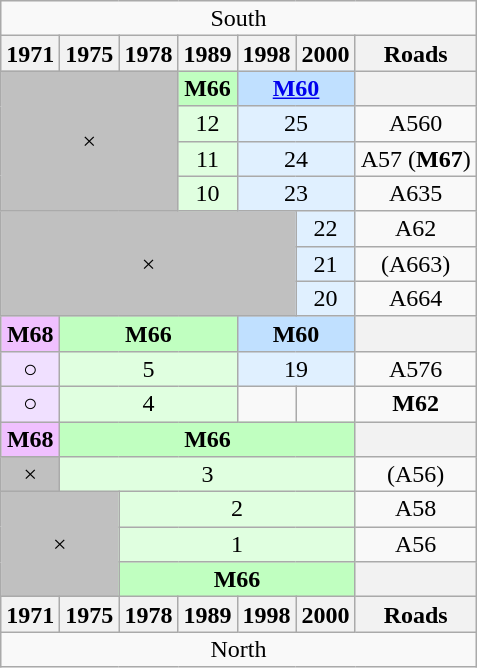<table class="wikitable" style="line-height:100%; text-align:center;">
<tr>
<td colspan="9">South</td>
</tr>
<tr>
<th>1971</th>
<th>1975</th>
<th>1978</th>
<th>1989</th>
<th>1998</th>
<th>2000</th>
<th>Roads</th>
</tr>
<tr>
<td colspan="3" rowspan="4" style="background:silver;">×</td>
<td style="background:#C0FFC0;"><strong>M66</strong></td>
<td colspan="2" style="background:#C0E0FF;"><strong><a href='#'>M60</a></strong></td>
<th></th>
</tr>
<tr>
<td style="background:#E0FFE0;">12</td>
<td colspan="2" style="background:#E0F0FF;">25</td>
<td>A560</td>
</tr>
<tr>
<td style="background:#E0FFE0;">11</td>
<td colspan="2" style="background:#E0F0FF;">24</td>
<td>A57 (<strong>M67</strong>)</td>
</tr>
<tr>
<td style="background:#E0FFE0;">10</td>
<td colspan="2" style="background:#E0F0FF;">23</td>
<td>A635</td>
</tr>
<tr>
<td rowspan="3"  colspan="5" style="background:silver;">×</td>
<td style="background:#E0F0FF;">22</td>
<td>A62</td>
</tr>
<tr>
<td style="background:#E0F0FF;">21</td>
<td>(A663)</td>
</tr>
<tr>
<td style="background:#E0F0FF;">20</td>
<td>A664</td>
</tr>
<tr>
<td style="background:#F0C0FF;"><strong>M68</strong></td>
<td colspan="3" style="background:#C0FFC0;"><strong>M66</strong></td>
<td colspan="2"style="background:#C0E0FF;"><strong>M60</strong></td>
<th></th>
</tr>
<tr>
<td style="background:#F0E0FF;">○</td>
<td colspan="3" style="background:#E0FFE0;">5</td>
<td colspan="2" style="background:#E0F0FF;">19</td>
<td>A576</td>
</tr>
<tr>
<td style="background:#F0E0FF;">○</td>
<td colspan="3" style="background:#E0FFE0;">4</td>
<td></td>
<td></td>
<td><strong>M62</strong></td>
</tr>
<tr>
<td style="background:#F0C0FF;"><strong>M68</strong></td>
<td colspan="5" style="background:#C0FFC0;"><strong>M66</strong></td>
<th></th>
</tr>
<tr>
<td style="background:silver;">×</td>
<td colspan="5" style="background:#E0FFE0;">3</td>
<td>(A56)</td>
</tr>
<tr>
<td rowspan="3" colspan="2" style="background:silver;">×</td>
<td colspan="4" style="background:#E0FFE0;">2</td>
<td>A58</td>
</tr>
<tr>
<td colspan="4" style="background:#E0FFE0;">1</td>
<td>A56</td>
</tr>
<tr>
<td colspan="4" style="background:#C0FFC0;"><strong>M66</strong></td>
<th></th>
</tr>
<tr>
<th>1971</th>
<th>1975</th>
<th>1978</th>
<th>1989</th>
<th>1998</th>
<th>2000</th>
<th>Roads</th>
</tr>
<tr>
<td colspan="9">North</td>
</tr>
</table>
